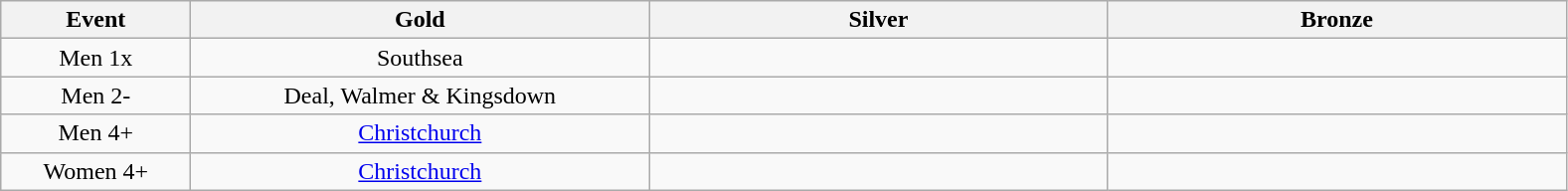<table class="wikitable" style="text-align:center">
<tr>
<th width=120>Event</th>
<th width=300>Gold</th>
<th width=300>Silver</th>
<th width=300>Bronze</th>
</tr>
<tr>
<td>Men 1x</td>
<td>Southsea</td>
<td></td>
<td></td>
</tr>
<tr>
<td>Men 2-</td>
<td>Deal, Walmer & Kingsdown</td>
<td></td>
<td></td>
</tr>
<tr>
<td>Men 4+</td>
<td><a href='#'>Christchurch</a></td>
<td></td>
<td></td>
</tr>
<tr>
<td>Women 4+</td>
<td><a href='#'>Christchurch</a></td>
<td></td>
<td></td>
</tr>
</table>
